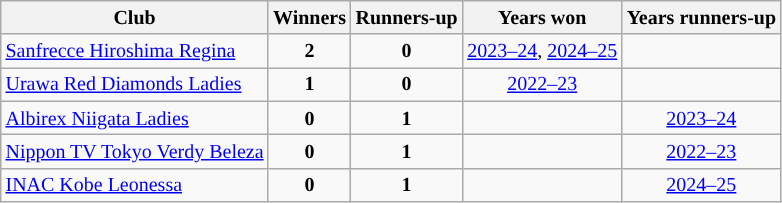<table class="sortable wikitable" style="font-size:smaller">
<tr>
<th class="unsortable">Club</th>
<th>Winners</th>
<th>Runners-up</th>
<th>Years won</th>
<th>Years runners-up</th>
</tr>
<tr>
<td><a href='#'>Sanfrecce Hiroshima Regina</a></td>
<td style="text-align:center"><strong>2</strong></td>
<td style="text-align:center"><strong>0</strong></td>
<td style="text-align:center"><a href='#'>2023–24</a>, <a href='#'>2024–25</a></td>
<td align="center"></td>
</tr>
<tr>
<td><a href='#'>Urawa Red Diamonds Ladies</a></td>
<td style="text-align:center"><strong>1</strong></td>
<td style="text-align:center"><strong>0</strong></td>
<td style="text-align:center"><a href='#'>2022–23</a></td>
<td style="text-align:center"></td>
</tr>
<tr>
<td><a href='#'>Albirex Niigata Ladies</a></td>
<td style="text-align:center"><strong>0</strong></td>
<td style="text-align:center"><strong>1</strong></td>
<td style="text-align:center"></td>
<td style="text-align:center"><a href='#'>2023–24</a></td>
</tr>
<tr>
<td><a href='#'>Nippon TV Tokyo Verdy Beleza</a></td>
<td style="text-align:center"><strong>0</strong></td>
<td style="text-align:center"><strong>1</strong></td>
<td style="text-align:center"></td>
<td style="text-align:center"><a href='#'>2022–23</a></td>
</tr>
<tr>
<td><a href='#'>INAC Kobe Leonessa</a></td>
<td style="text-align:center"><strong>0</strong></td>
<td style="text-align:center"><strong>1</strong></td>
<td style="text-align:center"></td>
<td style="text-align:center"><a href='#'>2024–25</a></td>
</tr>
</table>
